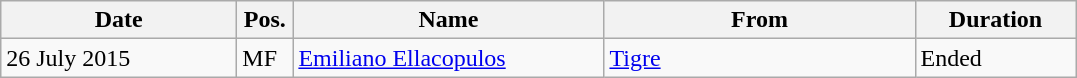<table class="wikitable">
<tr>
<th width="150px">Date</th>
<th width="30px">Pos.</th>
<th width="200px">Name</th>
<th width="200px">From</th>
<th width="100px">Duration</th>
</tr>
<tr>
<td>26 July 2015</td>
<td>MF</td>
<td> <a href='#'>Emiliano Ellacopulos</a></td>
<td> <a href='#'>Tigre</a></td>
<td>Ended</td>
</tr>
</table>
